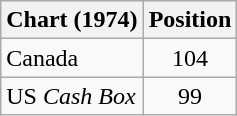<table class="wikitable">
<tr>
<th align="left">Chart (1974)</th>
<th style="text-align:center;">Position</th>
</tr>
<tr>
<td>Canada</td>
<td style="text-align:center;">104</td>
</tr>
<tr>
<td>US <em>Cash Box</em> </td>
<td style="text-align:center;">99</td>
</tr>
</table>
